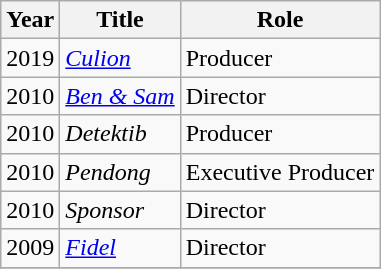<table class="wikitable">
<tr>
<th>Year</th>
<th>Title</th>
<th>Role</th>
</tr>
<tr>
<td>2019</td>
<td><em><a href='#'>Culion</a></em></td>
<td>Producer</td>
</tr>
<tr>
<td>2010</td>
<td><em><a href='#'>Ben & Sam</a></em></td>
<td>Director</td>
</tr>
<tr>
<td>2010</td>
<td><em>Detektib</em></td>
<td>Producer</td>
</tr>
<tr>
<td>2010</td>
<td><em>Pendong</em></td>
<td>Executive Producer</td>
</tr>
<tr>
<td>2010</td>
<td><em>Sponsor</em></td>
<td>Director</td>
</tr>
<tr>
<td>2009</td>
<td><em><a href='#'>Fidel</a></em></td>
<td>Director</td>
</tr>
<tr>
</tr>
</table>
